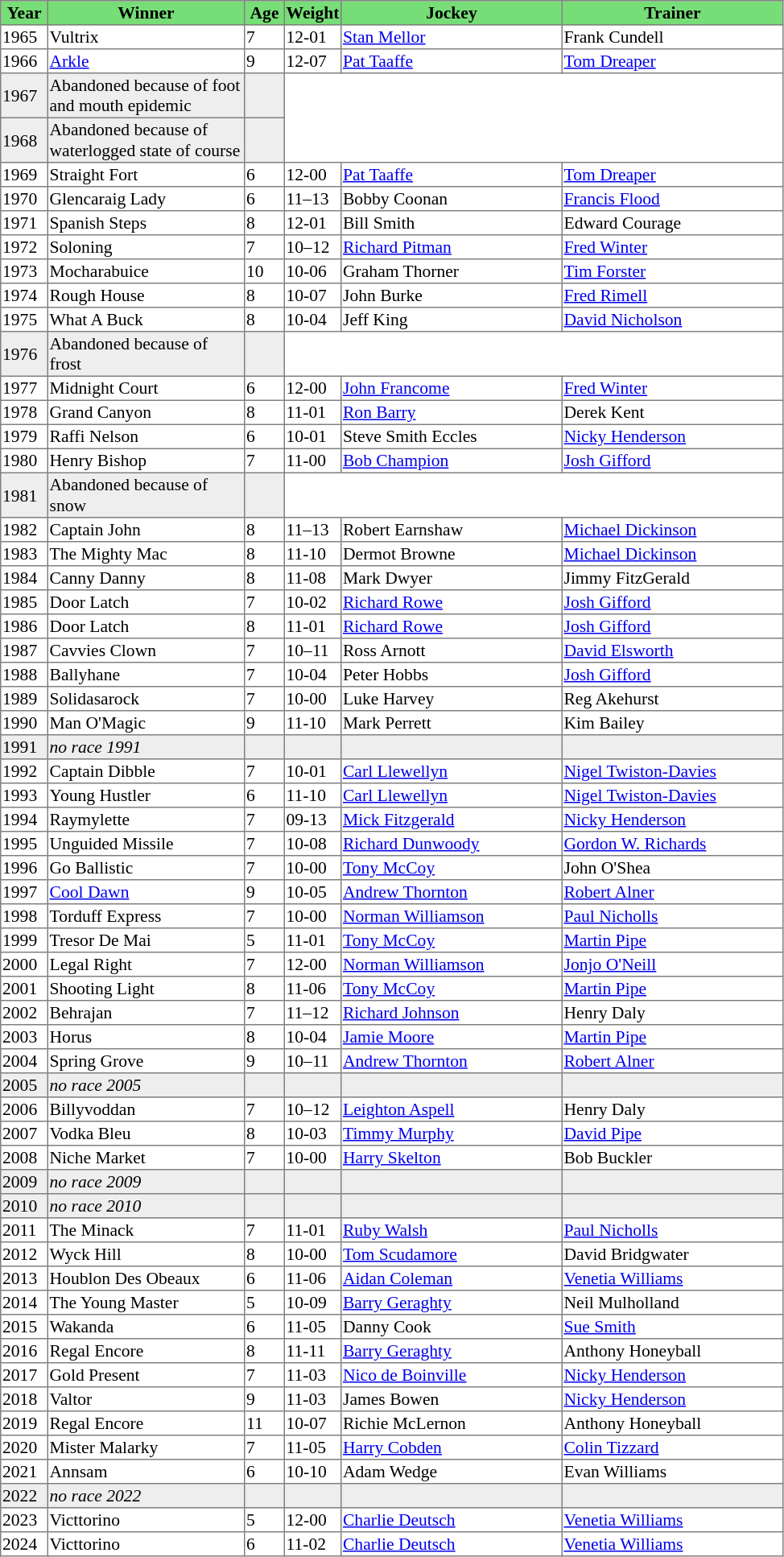<table class = "sortable" | border="1" style="border-collapse: collapse; font-size:90%">
<tr bgcolor="#77dd77" align="center">
<th style="width:36px"><strong>Year</strong></th>
<th style="width:160px"><strong>Winner</strong></th>
<th style="width:30px"><strong>Age</strong></th>
<th style="width:40px"><strong>Weight</strong></th>
<th style="width:180px"><strong>Jockey</strong></th>
<th style="width:180px"><strong>Trainer</strong></th>
</tr>
<tr>
<td>1965</td>
<td>Vultrix</td>
<td>7</td>
<td>12-01</td>
<td><a href='#'>Stan Mellor</a></td>
<td>Frank Cundell</td>
</tr>
<tr>
<td>1966</td>
<td><a href='#'>Arkle</a></td>
<td>9</td>
<td>12-07</td>
<td><a href='#'>Pat Taaffe</a></td>
<td><a href='#'>Tom Dreaper</a></td>
</tr>
<tr bgcolor="#eeeeee">
<td>1967 <td>Abandoned because of foot and mouth epidemic</td></td>
<td></td>
</tr>
<tr bgcolor="#eeeeee">
<td>1968 <td>Abandoned because of waterlogged state of course</td></td>
<td></td>
</tr>
<tr>
<td>1969</td>
<td>Straight Fort</td>
<td>6</td>
<td>12-00</td>
<td><a href='#'>Pat Taaffe</a></td>
<td><a href='#'>Tom Dreaper</a></td>
</tr>
<tr>
<td>1970</td>
<td>Glencaraig Lady</td>
<td>6</td>
<td>11–13</td>
<td>Bobby Coonan</td>
<td><a href='#'>Francis Flood</a></td>
</tr>
<tr>
<td>1971</td>
<td>Spanish Steps</td>
<td>8</td>
<td>12-01</td>
<td>Bill Smith</td>
<td>Edward Courage</td>
</tr>
<tr>
<td>1972</td>
<td>Soloning</td>
<td>7</td>
<td>10–12</td>
<td><a href='#'>Richard Pitman</a></td>
<td><a href='#'>Fred Winter</a></td>
</tr>
<tr>
<td>1973</td>
<td>Mocharabuice</td>
<td>10</td>
<td>10-06</td>
<td>Graham Thorner</td>
<td><a href='#'>Tim Forster</a></td>
</tr>
<tr>
<td>1974</td>
<td>Rough House</td>
<td>8</td>
<td>10-07</td>
<td>John Burke</td>
<td><a href='#'>Fred Rimell</a></td>
</tr>
<tr>
<td>1975</td>
<td>What A Buck</td>
<td>8</td>
<td>10-04</td>
<td>Jeff King</td>
<td><a href='#'>David Nicholson</a></td>
</tr>
<tr bgcolor="#eeeeee">
<td>1976 <td>Abandoned because of frost</td></td>
<td></td>
</tr>
<tr>
<td>1977</td>
<td>Midnight Court</td>
<td>6</td>
<td>12-00</td>
<td><a href='#'>John Francome</a></td>
<td><a href='#'>Fred Winter</a></td>
</tr>
<tr>
<td>1978</td>
<td>Grand Canyon</td>
<td>8</td>
<td>11-01</td>
<td><a href='#'>Ron Barry</a></td>
<td>Derek Kent</td>
</tr>
<tr>
<td>1979</td>
<td>Raffi Nelson</td>
<td>6</td>
<td>10-01</td>
<td>Steve Smith Eccles</td>
<td><a href='#'>Nicky Henderson</a></td>
</tr>
<tr>
<td>1980</td>
<td>Henry Bishop</td>
<td>7</td>
<td>11-00</td>
<td><a href='#'>Bob Champion</a></td>
<td><a href='#'>Josh Gifford</a></td>
</tr>
<tr bgcolor="#eeeeee">
<td>1981 <td>Abandoned because of snow</td></td>
<td></td>
</tr>
<tr>
<td>1982</td>
<td>Captain John</td>
<td>8</td>
<td>11–13</td>
<td>Robert Earnshaw</td>
<td><a href='#'>Michael Dickinson</a></td>
</tr>
<tr>
<td>1983</td>
<td>The Mighty Mac</td>
<td>8</td>
<td>11-10</td>
<td>Dermot Browne</td>
<td><a href='#'>Michael Dickinson</a></td>
</tr>
<tr>
<td>1984</td>
<td>Canny Danny</td>
<td>8</td>
<td>11-08</td>
<td>Mark Dwyer</td>
<td>Jimmy FitzGerald</td>
</tr>
<tr>
<td>1985</td>
<td>Door Latch</td>
<td>7</td>
<td>10-02</td>
<td><a href='#'>Richard Rowe</a></td>
<td><a href='#'>Josh Gifford</a></td>
</tr>
<tr>
<td>1986</td>
<td>Door Latch</td>
<td>8</td>
<td>11-01</td>
<td><a href='#'>Richard Rowe</a></td>
<td><a href='#'>Josh Gifford</a></td>
</tr>
<tr>
<td>1987</td>
<td>Cavvies Clown</td>
<td>7</td>
<td>10–11</td>
<td>Ross Arnott</td>
<td><a href='#'>David Elsworth</a></td>
</tr>
<tr>
<td>1988</td>
<td>Ballyhane</td>
<td>7</td>
<td>10-04</td>
<td>Peter Hobbs</td>
<td><a href='#'>Josh Gifford</a></td>
</tr>
<tr>
<td>1989</td>
<td>Solidasarock</td>
<td>7</td>
<td>10-00</td>
<td>Luke Harvey</td>
<td>Reg Akehurst</td>
</tr>
<tr>
<td>1990</td>
<td>Man O'Magic</td>
<td>9</td>
<td>11-10</td>
<td>Mark Perrett</td>
<td>Kim Bailey</td>
</tr>
<tr bgcolor="#eeeeee">
<td><span>1991</span></td>
<td><em>no race 1991</em> </td>
<td></td>
<td></td>
<td></td>
<td></td>
</tr>
<tr>
<td>1992</td>
<td>Captain Dibble</td>
<td>7</td>
<td>10-01</td>
<td><a href='#'>Carl Llewellyn</a></td>
<td><a href='#'>Nigel Twiston-Davies</a></td>
</tr>
<tr>
<td>1993</td>
<td>Young Hustler</td>
<td>6</td>
<td>11-10</td>
<td><a href='#'>Carl Llewellyn</a></td>
<td><a href='#'>Nigel Twiston-Davies</a></td>
</tr>
<tr>
<td>1994</td>
<td>Raymylette</td>
<td>7</td>
<td>09-13</td>
<td><a href='#'>Mick Fitzgerald</a></td>
<td><a href='#'>Nicky Henderson</a></td>
</tr>
<tr>
<td>1995</td>
<td>Unguided Missile</td>
<td>7</td>
<td>10-08</td>
<td><a href='#'>Richard Dunwoody</a></td>
<td><a href='#'>Gordon W. Richards</a></td>
</tr>
<tr>
<td>1996</td>
<td>Go Ballistic</td>
<td>7</td>
<td>10-00</td>
<td><a href='#'>Tony McCoy</a></td>
<td>John O'Shea</td>
</tr>
<tr>
<td>1997</td>
<td><a href='#'>Cool Dawn</a></td>
<td>9</td>
<td>10-05</td>
<td><a href='#'>Andrew Thornton</a></td>
<td><a href='#'>Robert Alner</a></td>
</tr>
<tr>
<td>1998</td>
<td>Torduff Express</td>
<td>7</td>
<td>10-00</td>
<td><a href='#'>Norman Williamson</a></td>
<td><a href='#'>Paul Nicholls</a></td>
</tr>
<tr>
<td>1999</td>
<td>Tresor De Mai</td>
<td>5</td>
<td>11-01</td>
<td><a href='#'>Tony McCoy</a></td>
<td><a href='#'>Martin Pipe</a></td>
</tr>
<tr>
<td>2000</td>
<td>Legal Right</td>
<td>7</td>
<td>12-00</td>
<td><a href='#'>Norman Williamson</a></td>
<td><a href='#'>Jonjo O'Neill</a></td>
</tr>
<tr>
<td>2001</td>
<td>Shooting Light</td>
<td>8</td>
<td>11-06</td>
<td><a href='#'>Tony McCoy</a></td>
<td><a href='#'>Martin Pipe</a></td>
</tr>
<tr>
<td>2002</td>
<td>Behrajan</td>
<td>7</td>
<td>11–12</td>
<td><a href='#'>Richard Johnson</a></td>
<td>Henry Daly</td>
</tr>
<tr>
<td>2003</td>
<td>Horus</td>
<td>8</td>
<td>10-04</td>
<td><a href='#'>Jamie Moore</a></td>
<td><a href='#'>Martin Pipe</a></td>
</tr>
<tr>
<td>2004</td>
<td>Spring Grove </td>
<td>9</td>
<td>10–11</td>
<td><a href='#'>Andrew Thornton</a></td>
<td><a href='#'>Robert Alner</a></td>
</tr>
<tr bgcolor="#eeeeee">
<td><span>2005</span></td>
<td><em>no race 2005</em> </td>
<td></td>
<td></td>
<td></td>
<td></td>
</tr>
<tr>
<td>2006</td>
<td>Billyvoddan</td>
<td>7</td>
<td>10–12</td>
<td><a href='#'>Leighton Aspell</a></td>
<td>Henry Daly</td>
</tr>
<tr>
<td>2007</td>
<td>Vodka Bleu</td>
<td>8</td>
<td>10-03</td>
<td><a href='#'>Timmy Murphy</a></td>
<td><a href='#'>David Pipe</a></td>
</tr>
<tr>
<td>2008</td>
<td>Niche Market</td>
<td>7</td>
<td>10-00</td>
<td><a href='#'>Harry Skelton</a></td>
<td>Bob Buckler</td>
</tr>
<tr bgcolor="#eeeeee">
<td><span>2009</span></td>
<td><em>no race 2009</em> </td>
<td></td>
<td></td>
<td></td>
<td></td>
</tr>
<tr bgcolor="#eeeeee">
<td><span>2010</span></td>
<td><em>no race 2010</em> </td>
<td></td>
<td></td>
<td></td>
<td></td>
</tr>
<tr>
<td>2011</td>
<td>The Minack</td>
<td>7</td>
<td>11-01</td>
<td><a href='#'>Ruby Walsh</a></td>
<td><a href='#'>Paul Nicholls</a></td>
</tr>
<tr>
<td>2012</td>
<td>Wyck Hill</td>
<td>8</td>
<td>10-00</td>
<td><a href='#'>Tom Scudamore</a></td>
<td>David Bridgwater</td>
</tr>
<tr>
<td>2013</td>
<td>Houblon Des Obeaux</td>
<td>6</td>
<td>11-06</td>
<td><a href='#'>Aidan Coleman</a></td>
<td><a href='#'>Venetia Williams</a></td>
</tr>
<tr>
<td>2014</td>
<td>The Young Master</td>
<td>5</td>
<td>10-09</td>
<td><a href='#'>Barry Geraghty</a></td>
<td>Neil Mulholland</td>
</tr>
<tr>
<td>2015</td>
<td>Wakanda</td>
<td>6</td>
<td>11-05</td>
<td>Danny Cook</td>
<td><a href='#'>Sue Smith</a></td>
</tr>
<tr>
<td>2016</td>
<td>Regal Encore</td>
<td>8</td>
<td>11-11</td>
<td><a href='#'>Barry Geraghty</a></td>
<td>Anthony Honeyball</td>
</tr>
<tr>
<td>2017</td>
<td>Gold Present</td>
<td>7</td>
<td>11-03</td>
<td><a href='#'>Nico de Boinville</a></td>
<td><a href='#'>Nicky Henderson</a></td>
</tr>
<tr>
<td>2018</td>
<td>Valtor</td>
<td>9</td>
<td>11-03</td>
<td>James Bowen</td>
<td><a href='#'>Nicky Henderson</a></td>
</tr>
<tr>
<td>2019</td>
<td>Regal Encore</td>
<td>11</td>
<td>10-07</td>
<td>Richie McLernon</td>
<td>Anthony Honeyball</td>
</tr>
<tr>
<td>2020</td>
<td>Mister Malarky</td>
<td>7</td>
<td>11-05</td>
<td><a href='#'>Harry Cobden</a></td>
<td><a href='#'>Colin Tizzard</a></td>
</tr>
<tr>
<td>2021</td>
<td>Annsam</td>
<td>6</td>
<td>10-10</td>
<td>Adam Wedge</td>
<td>Evan Williams</td>
</tr>
<tr bgcolor="#eeeeee">
<td><span>2022</span></td>
<td><em>no race 2022</em> </td>
<td></td>
<td></td>
<td></td>
<td></td>
</tr>
<tr>
<td>2023</td>
<td>Victtorino</td>
<td>5</td>
<td>12-00</td>
<td><a href='#'>Charlie Deutsch</a></td>
<td><a href='#'>Venetia Williams</a></td>
</tr>
<tr>
<td>2024</td>
<td>Victtorino</td>
<td>6</td>
<td>11-02</td>
<td><a href='#'>Charlie Deutsch</a></td>
<td><a href='#'>Venetia Williams</a></td>
</tr>
</table>
